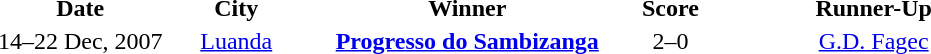<table border="0" style="text-align:center;">
<tr>
<th width=125px>Date</th>
<th width=75px>City</th>
<th width=225px>Winner</th>
<th>Score</th>
<th width=225px>Runner-Up</th>
</tr>
<tr>
<td>14–22 Dec, 2007</td>
<td><a href='#'>Luanda</a></td>
<td><strong><a href='#'>Progresso do Sambizanga</a></strong></td>
<td>2–0</td>
<td><a href='#'>G.D. Fagec</a></td>
</tr>
</table>
